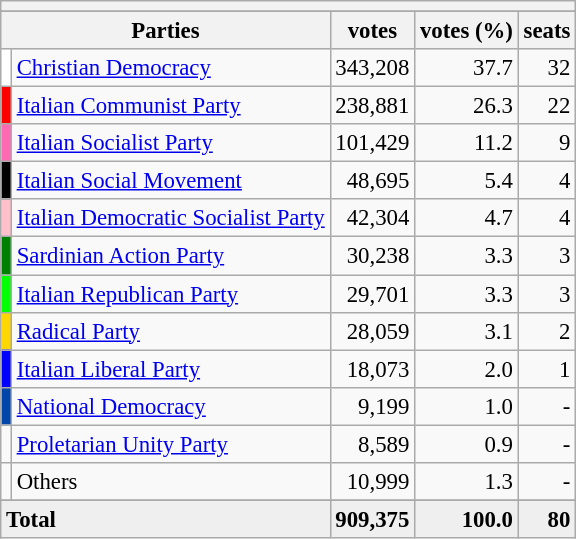<table class="wikitable" style="font-size:95%">
<tr>
<th colspan=5></th>
</tr>
<tr>
</tr>
<tr bgcolor="EFEFEF">
<th Colspan=2>Parties</th>
<th>votes</th>
<th>votes (%)</th>
<th>seats</th>
</tr>
<tr>
<td bgcolor=White></td>
<td><a href='#'>Christian Democracy</a></td>
<td align=right>343,208</td>
<td align=right>37.7</td>
<td align=right>32</td>
</tr>
<tr>
<td bgcolor=Red></td>
<td><a href='#'>Italian Communist Party</a></td>
<td align=right>238,881</td>
<td align=right>26.3</td>
<td align=right>22</td>
</tr>
<tr>
<td bgcolor=Hotpink></td>
<td><a href='#'>Italian Socialist Party</a></td>
<td align=right>101,429</td>
<td align=right>11.2</td>
<td align=right>9</td>
</tr>
<tr>
<td bgcolor=Black></td>
<td><a href='#'>Italian Social Movement</a></td>
<td align=right>48,695</td>
<td align=right>5.4</td>
<td align=right>4</td>
</tr>
<tr>
<td bgcolor=Pink></td>
<td><a href='#'>Italian Democratic Socialist Party</a></td>
<td align=right>42,304</td>
<td align=right>4.7</td>
<td align=right>4</td>
</tr>
<tr>
<td bgcolor=Green></td>
<td><a href='#'>Sardinian Action Party</a></td>
<td align=right>30,238</td>
<td align=right>3.3</td>
<td align=right>3</td>
</tr>
<tr>
<td bgcolor=Lime></td>
<td><a href='#'>Italian Republican Party</a></td>
<td align=right>29,701</td>
<td align=right>3.3</td>
<td align=right>3</td>
</tr>
<tr>
<td bgcolor=Gold></td>
<td><a href='#'>Radical Party</a></td>
<td align=right>28,059</td>
<td align=right>3.1</td>
<td align=right>2</td>
</tr>
<tr>
<td bgcolor=Blue></td>
<td><a href='#'>Italian Liberal Party</a></td>
<td align=right>18,073</td>
<td align=right>2.0</td>
<td align=right>1</td>
</tr>
<tr>
<td bgcolor=#0045AA></td>
<td><a href='#'>National Democracy</a></td>
<td align=right>9,199</td>
<td align=right>1.0</td>
<td align=right>-</td>
</tr>
<tr>
<td bgcolor=></td>
<td><a href='#'>Proletarian Unity Party</a></td>
<td align=right>8,589</td>
<td align=right>0.9</td>
<td align=right>-</td>
</tr>
<tr>
<td bgcolor=></td>
<td>Others</td>
<td align=right>10,999</td>
<td align=right>1.3</td>
<td align=right>-</td>
</tr>
<tr>
</tr>
<tr bgcolor="EFEFEF">
<td colspan=2><strong>Total</strong></td>
<td align=right><strong>909,375</strong></td>
<td align=right><strong>100.0</strong></td>
<td align=right><strong>80</strong></td>
</tr>
</table>
